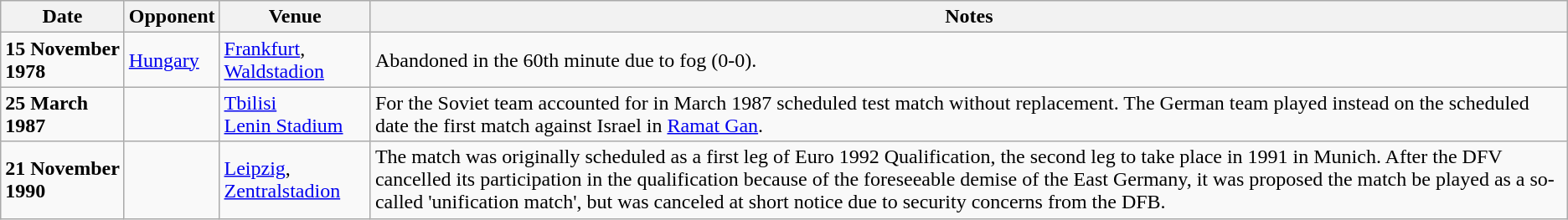<table class="wikitable">
<tr>
<th>Date</th>
<th style="width–140px">Opponent</th>
<th>Venue</th>
<th>Notes</th>
</tr>
<tr>
<td><strong>15 November 1978</strong></td>
<td> <a href='#'>Hungary</a></td>
<td><a href='#'>Frankfurt</a>, <a href='#'>Waldstadion</a></td>
<td>Abandoned in the 60th minute due to fog (0-0).</td>
</tr>
<tr>
<td><strong>25 March 1987</strong></td>
<td></td>
<td><a href='#'>Tbilisi</a><br><a href='#'>Lenin Stadium</a></td>
<td>For the Soviet team accounted for in March 1987 scheduled test match without replacement. The German team played instead on the scheduled date the first match against Israel in <a href='#'>Ramat Gan</a>.</td>
</tr>
<tr>
<td><strong>21 November 1990</strong></td>
<td></td>
<td><a href='#'>Leipzig</a>, <a href='#'>Zentralstadion</a></td>
<td>The match was originally scheduled as a first leg of Euro 1992 Qualification, the second leg to take place in 1991 in Munich. After the DFV cancelled its participation in the qualification because of the foreseeable demise of the East Germany, it was proposed the match be played as a so-called 'unification match', but was canceled at short notice due to security concerns from the DFB.</td>
</tr>
</table>
